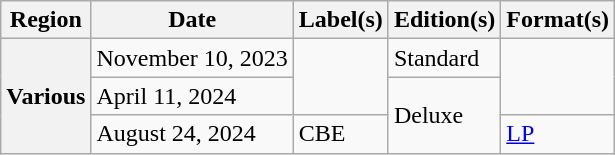<table class="wikitable plainrowheaders">
<tr>
<th scope="col">Region</th>
<th scope="col">Date</th>
<th scope="col">Label(s)</th>
<th scope="col">Edition(s)</th>
<th scope="col">Format(s)</th>
</tr>
<tr>
<th scope="row" rowspan="4">Various</th>
<td>November 10, 2023</td>
<td rowspan="2"></td>
<td>Standard</td>
<td rowspan="2"></td>
</tr>
<tr>
<td>April 11, 2024</td>
<td rowspan="3">Deluxe</td>
</tr>
<tr>
<td>August 24, 2024</td>
<td>CBE</td>
<td><a href='#'>LP</a></td>
</tr>
</table>
